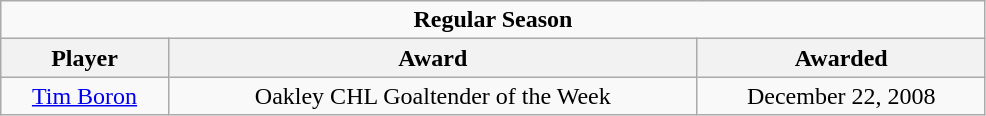<table class="wikitable" width="52%">
<tr>
<td colspan="10" align="center"><strong>Regular Season</strong></td>
</tr>
<tr>
<th>Player</th>
<th>Award</th>
<th>Awarded</th>
</tr>
<tr style="text-align:center;">
<td><a href='#'>Tim Boron</a></td>
<td>Oakley CHL Goaltender of the Week</td>
<td>December 22, 2008</td>
</tr>
</table>
